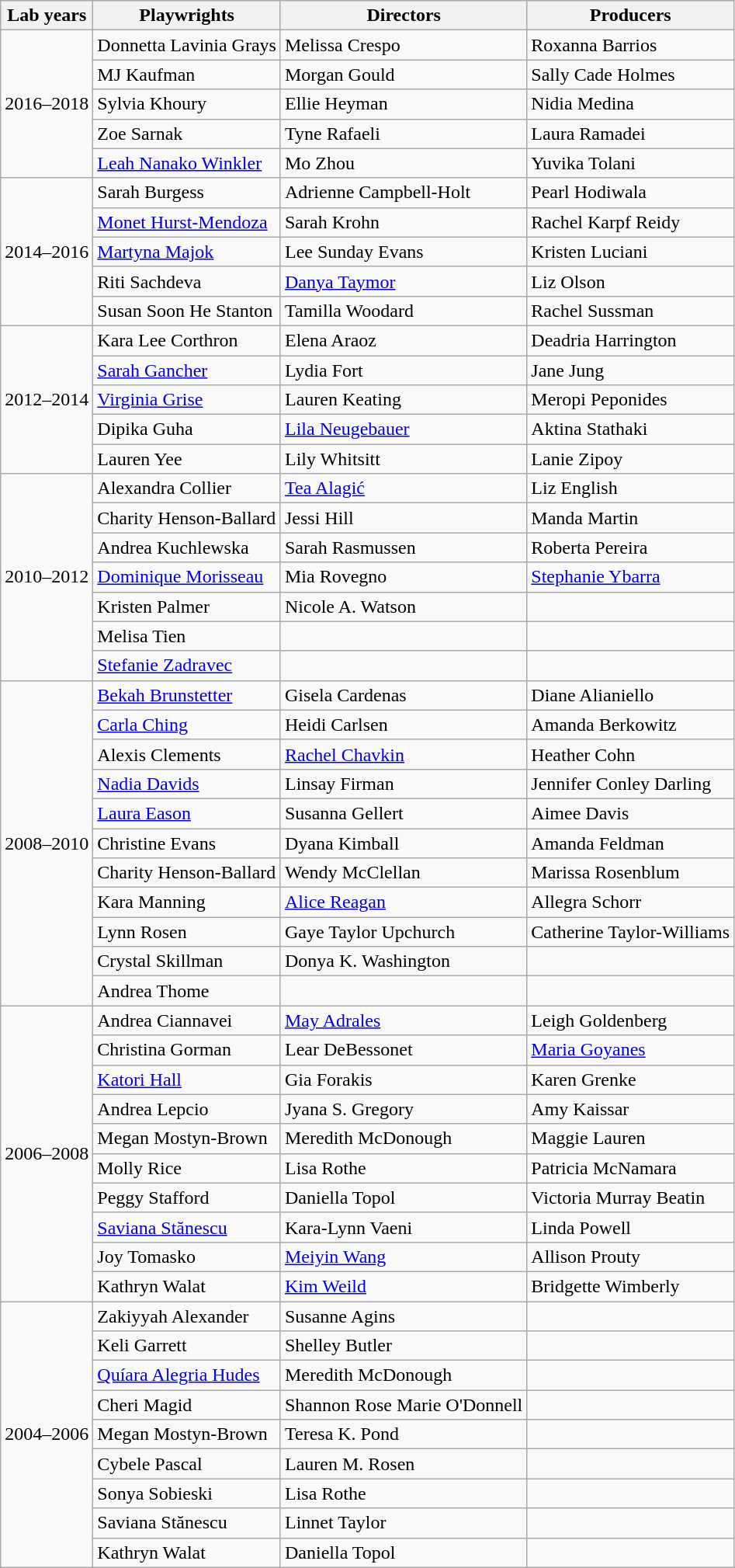<table class="wikitable mw-collapsible">
<tr>
<th>Lab years</th>
<th>Playwrights</th>
<th>Directors</th>
<th>Producers</th>
</tr>
<tr>
<td rowspan="5">2016–2018</td>
<td>Donnetta Lavinia Grays</td>
<td>Melissa Crespo</td>
<td>Roxanna Barrios</td>
</tr>
<tr>
<td>MJ Kaufman</td>
<td>Morgan Gould</td>
<td>Sally Cade Holmes</td>
</tr>
<tr>
<td>Sylvia Khoury</td>
<td>Ellie Heyman</td>
<td>Nidia Medina</td>
</tr>
<tr>
<td>Zoe Sarnak</td>
<td>Tyne Rafaeli</td>
<td>Laura Ramadei</td>
</tr>
<tr>
<td><a href='#'>Leah Nanako Winkler</a></td>
<td>Mo Zhou</td>
<td>Yuvika Tolani</td>
</tr>
<tr>
<td rowspan="5">2014–2016</td>
<td>Sarah Burgess</td>
<td>Adrienne Campbell-Holt</td>
<td>Pearl Hodiwala</td>
</tr>
<tr>
<td><a href='#'>Monet Hurst-Mendoza</a></td>
<td>Sarah Krohn</td>
<td>Rachel Karpf Reidy</td>
</tr>
<tr>
<td><a href='#'>Martyna Majok</a></td>
<td>Lee Sunday Evans</td>
<td>Kristen Luciani</td>
</tr>
<tr>
<td>Riti Sachdeva</td>
<td><a href='#'>Danya Taymor</a></td>
<td>Liz Olson</td>
</tr>
<tr>
<td>Susan Soon He Stanton</td>
<td>Tamilla Woodard</td>
<td>Rachel Sussman</td>
</tr>
<tr>
<td rowspan="5">2012–2014</td>
<td>Kara Lee Corthron</td>
<td>Elena Araoz</td>
<td>Deadria Harrington</td>
</tr>
<tr>
<td><a href='#'>Sarah Gancher</a></td>
<td>Lydia Fort</td>
<td>Jane Jung</td>
</tr>
<tr>
<td><a href='#'>Virginia Grise</a></td>
<td>Lauren Keating</td>
<td>Meropi Peponides</td>
</tr>
<tr>
<td>Dipika Guha</td>
<td><a href='#'>Lila Neugebauer</a></td>
<td>Aktina Stathaki</td>
</tr>
<tr>
<td>Lauren Yee</td>
<td>Lily Whitsitt</td>
<td>Lanie Zipoy</td>
</tr>
<tr>
<td rowspan="7">2010–2012</td>
<td>Alexandra Collier</td>
<td><a href='#'>Tea Alagić</a></td>
<td>Liz English</td>
</tr>
<tr>
<td>Charity Henson-Ballard</td>
<td>Jessi Hill</td>
<td>Manda Martin</td>
</tr>
<tr>
<td>Andrea Kuchlewska</td>
<td>Sarah Rasmussen</td>
<td>Roberta Pereira</td>
</tr>
<tr>
<td><a href='#'>Dominique Morisseau</a></td>
<td>Mia Rovegno</td>
<td><a href='#'>Stephanie Ybarra</a></td>
</tr>
<tr>
<td>Kristen Palmer</td>
<td>Nicole A. Watson</td>
<td></td>
</tr>
<tr>
<td>Melisa Tien</td>
<td></td>
<td></td>
</tr>
<tr>
<td><a href='#'>Stefanie Zadravec</a></td>
<td></td>
<td></td>
</tr>
<tr>
<td rowspan="11">2008–2010</td>
<td><a href='#'>Bekah Brunstetter</a></td>
<td>Gisela Cardenas</td>
<td>Diane Alianiello</td>
</tr>
<tr>
<td><a href='#'>Carla Ching</a></td>
<td>Heidi Carlsen</td>
<td>Amanda Berkowitz</td>
</tr>
<tr>
<td>Alexis Clements</td>
<td><a href='#'>Rachel Chavkin</a></td>
<td>Heather Cohn</td>
</tr>
<tr>
<td><a href='#'>Nadia Davids</a></td>
<td>Linsay Firman</td>
<td>Jennifer Conley Darling</td>
</tr>
<tr>
<td><a href='#'>Laura Eason</a></td>
<td>Susanna Gellert</td>
<td>Aimee Davis</td>
</tr>
<tr>
<td>Christine Evans</td>
<td>Dyana Kimball</td>
<td>Amanda Feldman</td>
</tr>
<tr>
<td>Charity Henson-Ballard</td>
<td>Wendy McClellan</td>
<td>Marissa Rosenblum</td>
</tr>
<tr>
<td>Kara Manning</td>
<td><a href='#'>Alice Reagan</a></td>
<td>Allegra Schorr</td>
</tr>
<tr>
<td>Lynn Rosen</td>
<td>Gaye Taylor Upchurch</td>
<td>Catherine Taylor-Williams</td>
</tr>
<tr>
<td>Crystal Skillman</td>
<td>Donya K. Washington</td>
<td></td>
</tr>
<tr>
<td>Andrea Thome</td>
<td></td>
<td></td>
</tr>
<tr>
<td rowspan="10">2006–2008</td>
<td>Andrea Ciannavei</td>
<td><a href='#'>May Adrales</a></td>
<td>Leigh Goldenberg</td>
</tr>
<tr>
<td>Christina Gorman</td>
<td>Lear DeBessonet</td>
<td><a href='#'>Maria Goyanes</a></td>
</tr>
<tr>
<td><a href='#'>Katori Hall</a></td>
<td>Gia Forakis</td>
<td>Karen Grenke</td>
</tr>
<tr>
<td>Andrea Lepcio</td>
<td>Jyana S. Gregory</td>
<td>Amy Kaissar</td>
</tr>
<tr>
<td>Megan Mostyn-Brown</td>
<td>Meredith McDonough</td>
<td>Maggie Lauren</td>
</tr>
<tr>
<td>Molly Rice</td>
<td>Lisa Rothe</td>
<td>Patricia McNamara</td>
</tr>
<tr>
<td>Peggy Stafford</td>
<td>Daniella Topol</td>
<td>Victoria Murray Beatin</td>
</tr>
<tr>
<td><a href='#'>Saviana Stănescu</a></td>
<td>Kara-Lynn Vaeni</td>
<td>Linda Powell</td>
</tr>
<tr>
<td>Joy Tomasko</td>
<td><a href='#'>Meiyin Wang</a></td>
<td>Allison Prouty</td>
</tr>
<tr>
<td>Kathryn Walat</td>
<td><a href='#'>Kim Weild</a></td>
<td>Bridgette Wimberly</td>
</tr>
<tr>
<td rowspan="9">2004–2006</td>
<td>Zakiyyah Alexander</td>
<td>Susanne Agins</td>
<td></td>
</tr>
<tr>
<td>Keli Garrett</td>
<td>Shelley Butler</td>
<td></td>
</tr>
<tr>
<td><a href='#'>Quíara Alegria Hudes</a></td>
<td>Meredith McDonough</td>
<td></td>
</tr>
<tr>
<td>Cheri Magid</td>
<td>Shannon Rose Marie O'Donnell</td>
<td></td>
</tr>
<tr>
<td>Megan Mostyn-Brown</td>
<td>Teresa K. Pond</td>
<td></td>
</tr>
<tr>
<td>Cybele Pascal</td>
<td>Lauren M. Rosen</td>
<td></td>
</tr>
<tr>
<td>Sonya Sobieski</td>
<td>Lisa Rothe</td>
<td></td>
</tr>
<tr>
<td>Saviana Stănescu</td>
<td>Linnet Taylor</td>
<td></td>
</tr>
<tr>
<td>Kathryn Walat</td>
<td>Daniella Topol</td>
<td></td>
</tr>
</table>
